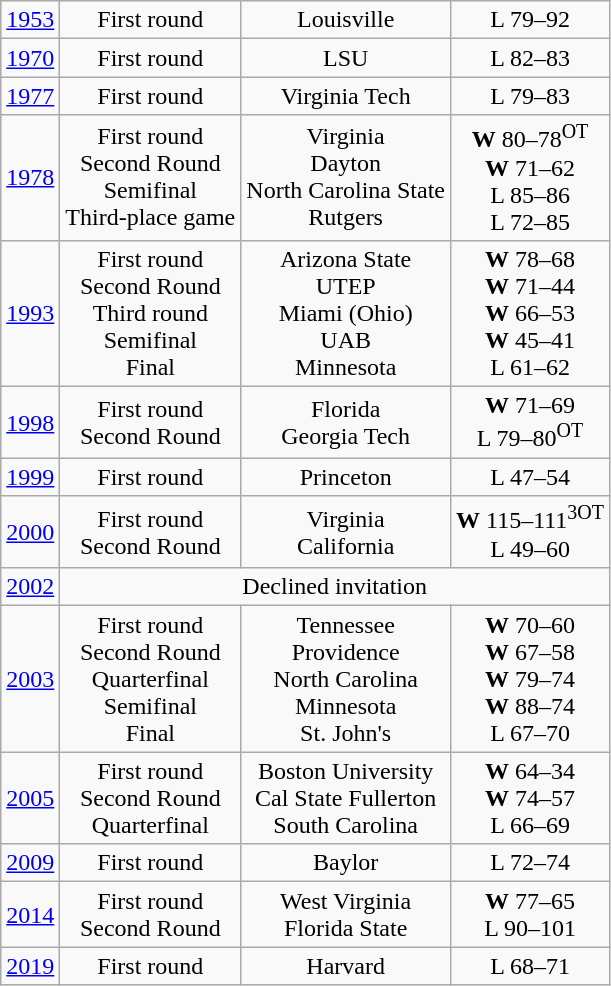<table class="wikitable">
<tr align="center">
<td><a href='#'>1953</a></td>
<td>First round</td>
<td>Louisville</td>
<td>L 79–92</td>
</tr>
<tr align="center">
<td><a href='#'>1970</a></td>
<td>First round</td>
<td>LSU</td>
<td>L 82–83</td>
</tr>
<tr align="center">
<td><a href='#'>1977</a></td>
<td>First round</td>
<td>Virginia Tech</td>
<td>L 79–83</td>
</tr>
<tr align="center">
<td><a href='#'>1978</a></td>
<td>First round<br>Second Round<br>Semifinal<br>Third-place game</td>
<td>Virginia<br>Dayton<br>North Carolina State<br>Rutgers</td>
<td><strong>W</strong> 80–78<sup>OT</sup><br><strong>W</strong> 71–62<br>L 85–86<br>L 72–85</td>
</tr>
<tr align="center">
<td><a href='#'>1993</a></td>
<td>First round<br>Second Round<br>Third round<br>Semifinal<br>Final</td>
<td>Arizona State<br>UTEP<br>Miami (Ohio)<br>UAB<br>Minnesota</td>
<td><strong>W</strong> 78–68<br><strong>W</strong> 71–44<br><strong>W</strong> 66–53<br><strong>W</strong> 45–41<br>L 61–62</td>
</tr>
<tr align="center">
<td><a href='#'>1998</a></td>
<td>First round<br>Second Round</td>
<td>Florida<br>Georgia Tech</td>
<td><strong>W</strong> 71–69<br>L 79–80<sup>OT</sup></td>
</tr>
<tr align="center">
<td><a href='#'>1999</a></td>
<td>First round</td>
<td>Princeton</td>
<td>L 47–54</td>
</tr>
<tr align="center">
<td><a href='#'>2000</a></td>
<td>First round<br>Second Round</td>
<td>Virginia<br>California</td>
<td><strong>W</strong> 115–111<sup>3OT</sup><br>L 49–60</td>
</tr>
<tr align="center">
<td><a href='#'>2002</a></td>
<td colspan="3">Declined invitation</td>
</tr>
<tr align="center">
<td><a href='#'>2003</a></td>
<td>First round<br>Second Round<br>Quarterfinal<br>Semifinal<br>Final</td>
<td>Tennessee<br>Providence<br>North Carolina<br>Minnesota<br>St. John's</td>
<td><strong>W</strong> 70–60<br><strong>W</strong> 67–58<br><strong>W</strong> 79–74<br><strong>W</strong> 88–74<br>L 67–70</td>
</tr>
<tr align="center">
<td><a href='#'>2005</a></td>
<td>First round<br>Second Round<br>Quarterfinal</td>
<td>Boston University<br>Cal State Fullerton<br>South Carolina</td>
<td><strong>W</strong> 64–34<br><strong>W</strong> 74–57<br>L 66–69</td>
</tr>
<tr align="center">
<td><a href='#'>2009</a></td>
<td>First round</td>
<td>Baylor</td>
<td>L 72–74</td>
</tr>
<tr align="center">
<td><a href='#'>2014</a></td>
<td>First round<br>Second Round</td>
<td>West Virginia<br>Florida State</td>
<td><strong>W</strong> 77–65<br>L 90–101</td>
</tr>
<tr align="center">
<td><a href='#'>2019</a></td>
<td>First round</td>
<td>Harvard</td>
<td>L 68–71</td>
</tr>
</table>
